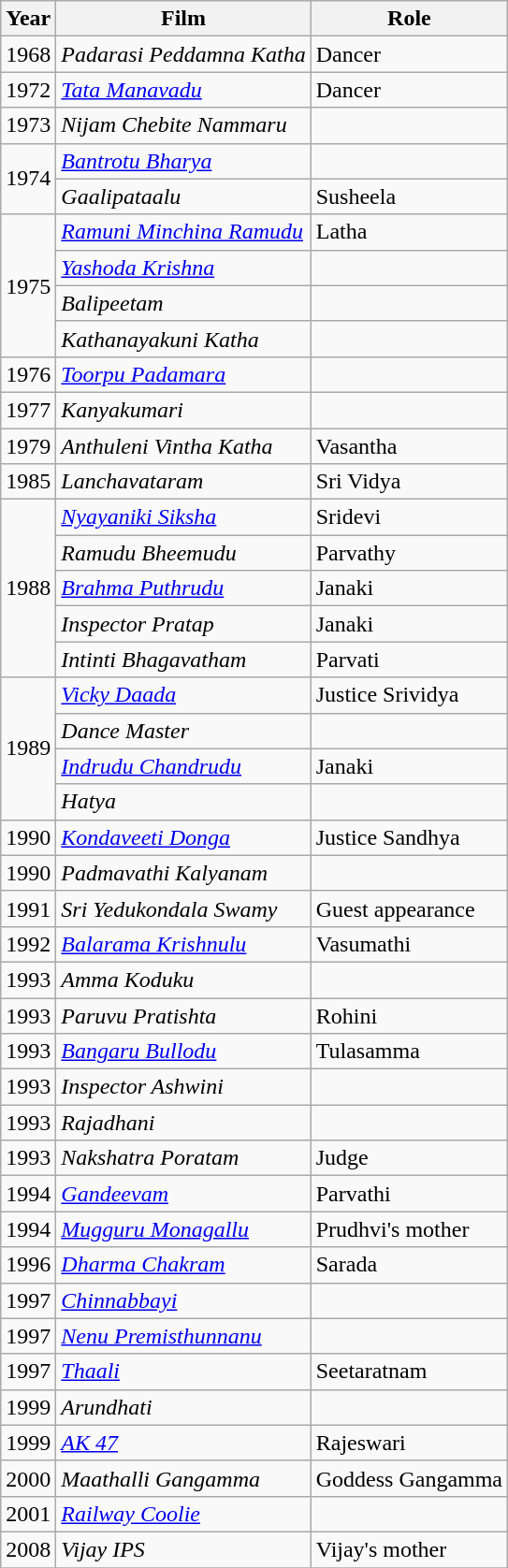<table class="wikitable sortable">
<tr>
<th>Year</th>
<th>Film</th>
<th>Role</th>
</tr>
<tr>
<td>1968</td>
<td><em>Padarasi Peddamna Katha</em></td>
<td>Dancer</td>
</tr>
<tr>
<td>1972</td>
<td><em><a href='#'>Tata Manavadu</a></em></td>
<td>Dancer</td>
</tr>
<tr>
<td>1973</td>
<td><em>Nijam Chebite Nammaru</em></td>
<td></td>
</tr>
<tr>
<td rowspan="2">1974</td>
<td><em><a href='#'>Bantrotu Bharya</a></em></td>
<td></td>
</tr>
<tr>
<td><em>Gaalipataalu</em></td>
<td>Susheela</td>
</tr>
<tr>
<td rowspan="4">1975</td>
<td><em><a href='#'>Ramuni Minchina Ramudu</a></em></td>
<td>Latha</td>
</tr>
<tr>
<td><em><a href='#'>Yashoda Krishna</a></em></td>
<td></td>
</tr>
<tr>
<td><em>Balipeetam</em></td>
<td></td>
</tr>
<tr>
<td><em>Kathanayakuni Katha</em></td>
<td></td>
</tr>
<tr>
<td>1976</td>
<td><em><a href='#'>Toorpu Padamara</a></em></td>
<td></td>
</tr>
<tr>
<td>1977</td>
<td><em>Kanyakumari</em></td>
<td></td>
</tr>
<tr>
<td>1979</td>
<td><em>Anthuleni Vintha Katha</em></td>
<td>Vasantha</td>
</tr>
<tr>
<td>1985</td>
<td><em>Lanchavataram</em></td>
<td>Sri Vidya</td>
</tr>
<tr>
<td rowspan="5">1988</td>
<td><em><a href='#'>Nyayaniki Siksha</a></em></td>
<td>Sridevi</td>
</tr>
<tr>
<td><em>Ramudu Bheemudu</em></td>
<td>Parvathy</td>
</tr>
<tr>
<td><em><a href='#'>Brahma Puthrudu</a></em></td>
<td>Janaki</td>
</tr>
<tr>
<td><em>Inspector Pratap</em></td>
<td>Janaki</td>
</tr>
<tr>
<td><em>Intinti Bhagavatham</em></td>
<td>Parvati</td>
</tr>
<tr>
<td rowspan="4">1989</td>
<td><em><a href='#'>Vicky Daada</a></em></td>
<td>Justice Srividya</td>
</tr>
<tr>
<td><em>Dance Master</em></td>
<td></td>
</tr>
<tr>
<td><em><a href='#'>Indrudu Chandrudu</a></em></td>
<td>Janaki</td>
</tr>
<tr>
<td><em>Hatya</em></td>
<td></td>
</tr>
<tr>
<td>1990</td>
<td><em><a href='#'>Kondaveeti Donga</a></em></td>
<td>Justice Sandhya</td>
</tr>
<tr>
<td>1990</td>
<td><em>Padmavathi Kalyanam</em></td>
<td></td>
</tr>
<tr>
<td>1991</td>
<td><em>Sri Yedukondala Swamy</em></td>
<td>Guest appearance</td>
</tr>
<tr>
<td>1992</td>
<td><em><a href='#'>Balarama Krishnulu</a></em></td>
<td>Vasumathi</td>
</tr>
<tr>
<td>1993</td>
<td><em>Amma Koduku</em></td>
<td></td>
</tr>
<tr>
<td>1993</td>
<td><em>Paruvu Pratishta</em></td>
<td>Rohini</td>
</tr>
<tr>
<td>1993</td>
<td><em><a href='#'>Bangaru Bullodu</a></em></td>
<td>Tulasamma</td>
</tr>
<tr>
<td>1993</td>
<td><em>Inspector Ashwini</em></td>
<td></td>
</tr>
<tr>
<td>1993</td>
<td><em>Rajadhani</em></td>
<td></td>
</tr>
<tr>
<td>1993</td>
<td><em>Nakshatra Poratam</em></td>
<td>Judge</td>
</tr>
<tr>
<td>1994</td>
<td><em><a href='#'>Gandeevam</a></em></td>
<td>Parvathi</td>
</tr>
<tr>
<td>1994</td>
<td><em><a href='#'>Mugguru Monagallu</a></em></td>
<td>Prudhvi's mother</td>
</tr>
<tr>
<td>1996</td>
<td><em><a href='#'>Dharma Chakram</a></em></td>
<td>Sarada</td>
</tr>
<tr>
<td>1997</td>
<td><em><a href='#'>Chinnabbayi</a></em></td>
<td></td>
</tr>
<tr>
<td>1997</td>
<td><em><a href='#'>Nenu Premisthunnanu</a></em></td>
<td></td>
</tr>
<tr>
<td>1997</td>
<td><em><a href='#'>Thaali</a></em></td>
<td>Seetaratnam</td>
</tr>
<tr>
<td>1999</td>
<td><em>Arundhati</em></td>
<td></td>
</tr>
<tr>
<td>1999</td>
<td><em><a href='#'>AK 47</a></em></td>
<td>Rajeswari</td>
</tr>
<tr>
<td>2000</td>
<td><em>Maathalli Gangamma</em></td>
<td>Goddess Gangamma</td>
</tr>
<tr>
<td>2001</td>
<td><em><a href='#'>Railway Coolie</a></em></td>
<td></td>
</tr>
<tr>
<td>2008</td>
<td><em>Vijay IPS</em></td>
<td>Vijay's mother</td>
</tr>
<tr>
</tr>
</table>
